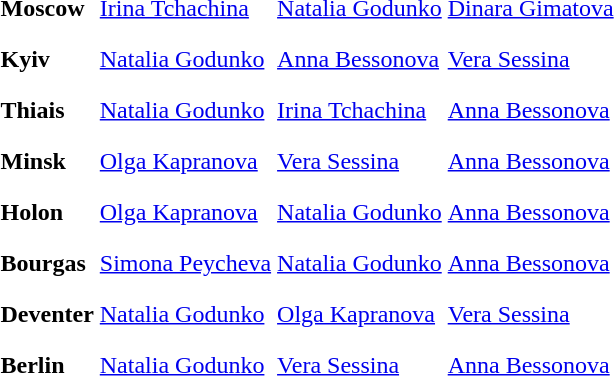<table>
<tr>
<th scope=row style="text-align:left">Moscow</th>
<td style="height:30px;"> <a href='#'>Irina Tchachina</a></td>
<td style="height:30px;"> <a href='#'>Natalia Godunko</a></td>
<td style="height:30px;"> <a href='#'>Dinara Gimatova</a></td>
</tr>
<tr>
<th scope=row style="text-align:left">Kyiv</th>
<td style="height:30px;"> <a href='#'>Natalia Godunko</a></td>
<td style="height:30px;"> <a href='#'>Anna Bessonova</a></td>
<td style="height:30px;"> <a href='#'>Vera Sessina</a></td>
</tr>
<tr>
<th scope=row style="text-align:left">Thiais</th>
<td style="height:30px;"> <a href='#'>Natalia Godunko</a></td>
<td style="height:30px;"> <a href='#'>Irina Tchachina</a></td>
<td style="height:30px;"> <a href='#'>Anna Bessonova</a></td>
</tr>
<tr>
<th scope=row style="text-align:left">Minsk</th>
<td style="height:30px;"> <a href='#'>Olga Kapranova</a></td>
<td style="height:30px;"> <a href='#'>Vera Sessina</a></td>
<td style="height:30px;"> <a href='#'>Anna Bessonova</a></td>
</tr>
<tr>
<th scope=row style="text-align:left">Holon</th>
<td style="height:30px;"> <a href='#'>Olga Kapranova</a></td>
<td style="height:30px;"> <a href='#'>Natalia Godunko</a></td>
<td style="height:30px;"> <a href='#'>Anna Bessonova</a></td>
</tr>
<tr>
<th scope=row style="text-align:left">Bourgas</th>
<td style="height:30px;"> <a href='#'>Simona Peycheva</a></td>
<td style="height:30px;"> <a href='#'>Natalia Godunko</a></td>
<td style="height:30px;"> <a href='#'>Anna Bessonova</a></td>
</tr>
<tr>
<th scope=row style="text-align:left">Deventer</th>
<td style="height:30px;"> <a href='#'>Natalia Godunko</a></td>
<td style="height:30px;"> <a href='#'>Olga Kapranova</a></td>
<td style="height:30px;"> <a href='#'>Vera Sessina</a></td>
</tr>
<tr>
<th scope=row style="text-align:left">Berlin</th>
<td style="height:30px;"> <a href='#'>Natalia Godunko</a></td>
<td style="height:30px;"> <a href='#'>Vera Sessina</a></td>
<td style="height:30px;"> <a href='#'>Anna Bessonova</a></td>
</tr>
<tr>
</tr>
</table>
